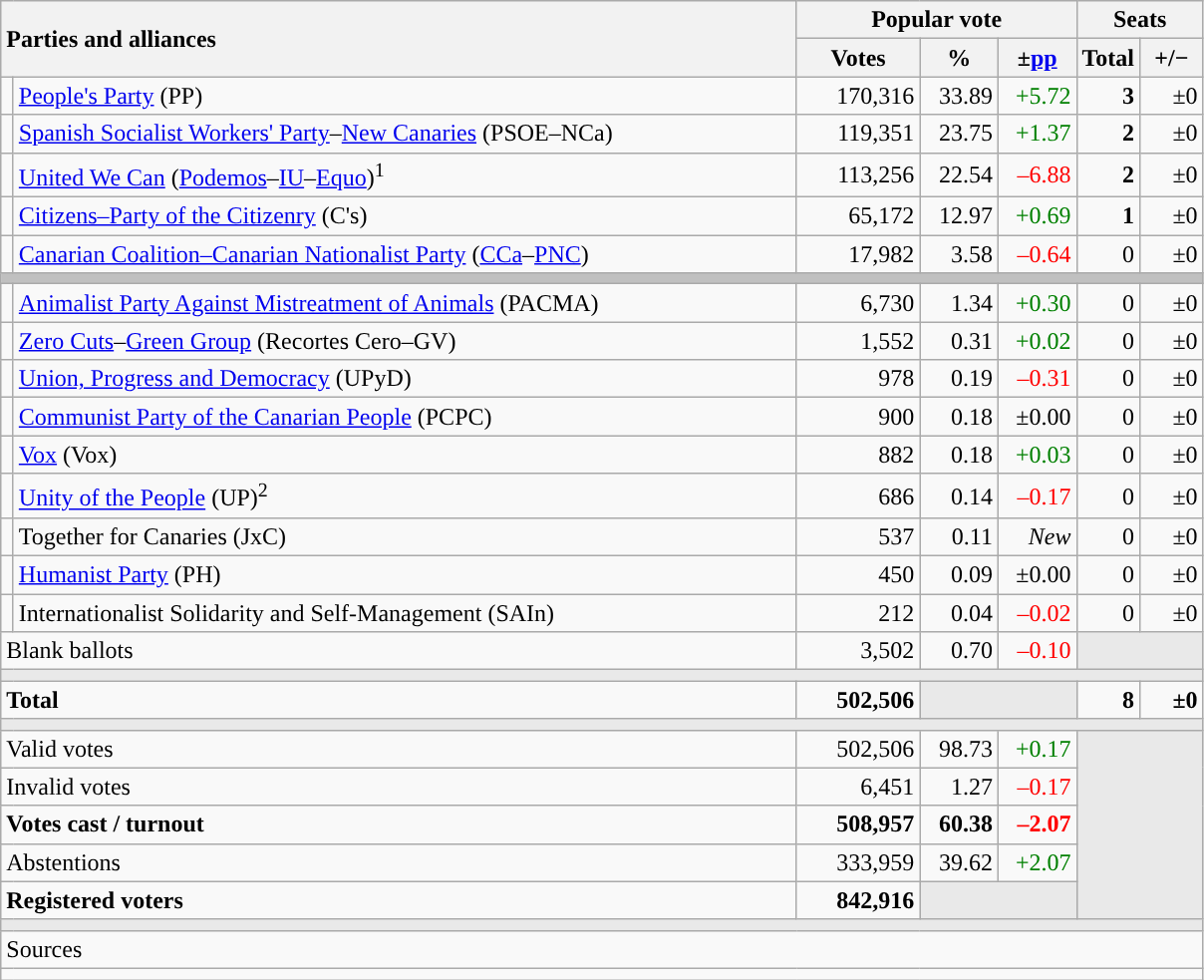<table class="wikitable" style="text-align:right;">
<tr>
<th style="text-align:left;" rowspan="2" colspan="2" width="525">Parties and alliances</th>
<th colspan="3">Popular vote</th>
<th colspan="2">Seats</th>
</tr>
<tr>
<th width="75">Votes</th>
<th width="45">%</th>
<th width="45">±<a href='#'>pp</a></th>
<th width="35">Total</th>
<th width="35">+/−</th>
</tr>
<tr>
<td width="1" style="color:inherit;background:"></td>
<td align="left"><a href='#'>People's Party</a> (PP)</td>
<td>170,316</td>
<td>33.89</td>
<td style="color:green;">+5.72</td>
<td><strong>3</strong></td>
<td>±0</td>
</tr>
<tr>
<td style="color:inherit;background:"></td>
<td align="left"><a href='#'>Spanish Socialist Workers' Party</a>–<a href='#'>New Canaries</a> (PSOE–NCa)</td>
<td>119,351</td>
<td>23.75</td>
<td style="color:green;">+1.37</td>
<td><strong>2</strong></td>
<td>±0</td>
</tr>
<tr>
<td width="1" style="color:inherit;background:"></td>
<td align="left"><a href='#'>United We Can</a> (<a href='#'>Podemos</a>–<a href='#'>IU</a>–<a href='#'>Equo</a>)<sup>1</sup></td>
<td>113,256</td>
<td>22.54</td>
<td style="color:red;">–6.88</td>
<td><strong>2</strong></td>
<td>±0</td>
</tr>
<tr>
<td style="color:inherit;background:"></td>
<td align="left"><a href='#'>Citizens–Party of the Citizenry</a> (C's)</td>
<td>65,172</td>
<td>12.97</td>
<td style="color:green;">+0.69</td>
<td><strong>1</strong></td>
<td>±0</td>
</tr>
<tr>
<td style="color:inherit;background:"></td>
<td align="left"><a href='#'>Canarian Coalition–Canarian Nationalist Party</a> (<a href='#'>CCa</a>–<a href='#'>PNC</a>)</td>
<td>17,982</td>
<td>3.58</td>
<td style="color:red;">–0.64</td>
<td>0</td>
<td>±0</td>
</tr>
<tr>
<td colspan="7" bgcolor="#C0C0C0"></td>
</tr>
<tr>
<td style="color:inherit;background:"></td>
<td align="left"><a href='#'>Animalist Party Against Mistreatment of Animals</a> (PACMA)</td>
<td>6,730</td>
<td>1.34</td>
<td style="color:green;">+0.30</td>
<td>0</td>
<td>±0</td>
</tr>
<tr>
<td style="color:inherit;background:"></td>
<td align="left"><a href='#'>Zero Cuts</a>–<a href='#'>Green Group</a> (Recortes Cero–GV)</td>
<td>1,552</td>
<td>0.31</td>
<td style="color:green;">+0.02</td>
<td>0</td>
<td>±0</td>
</tr>
<tr>
<td style="color:inherit;background:"></td>
<td align="left"><a href='#'>Union, Progress and Democracy</a> (UPyD)</td>
<td>978</td>
<td>0.19</td>
<td style="color:red;">–0.31</td>
<td>0</td>
<td>±0</td>
</tr>
<tr>
<td style="color:inherit;background:"></td>
<td align="left"><a href='#'>Communist Party of the Canarian People</a> (PCPC)</td>
<td>900</td>
<td>0.18</td>
<td>±0.00</td>
<td>0</td>
<td>±0</td>
</tr>
<tr>
<td style="color:inherit;background:"></td>
<td align="left"><a href='#'>Vox</a> (Vox)</td>
<td>882</td>
<td>0.18</td>
<td style="color:green;">+0.03</td>
<td>0</td>
<td>±0</td>
</tr>
<tr>
<td style="color:inherit;background:"></td>
<td align="left"><a href='#'>Unity of the People</a> (UP)<sup>2</sup></td>
<td>686</td>
<td>0.14</td>
<td style="color:red;">–0.17</td>
<td>0</td>
<td>±0</td>
</tr>
<tr>
<td style="color:inherit;background:"></td>
<td align="left">Together for Canaries (JxC)</td>
<td>537</td>
<td>0.11</td>
<td><em>New</em></td>
<td>0</td>
<td>±0</td>
</tr>
<tr>
<td style="color:inherit;background:"></td>
<td align="left"><a href='#'>Humanist Party</a> (PH)</td>
<td>450</td>
<td>0.09</td>
<td>±0.00</td>
<td>0</td>
<td>±0</td>
</tr>
<tr>
<td style="color:inherit;background:"></td>
<td align="left">Internationalist Solidarity and Self-Management (SAIn)</td>
<td>212</td>
<td>0.04</td>
<td style="color:red;">–0.02</td>
<td>0</td>
<td>±0</td>
</tr>
<tr>
<td align="left" colspan="2">Blank ballots</td>
<td>3,502</td>
<td>0.70</td>
<td style="color:red;">–0.10</td>
<td bgcolor="#E9E9E9" colspan="2"></td>
</tr>
<tr>
<td colspan="7" bgcolor="#E9E9E9"></td>
</tr>
<tr style="font-weight:bold;">
<td align="left" colspan="2">Total</td>
<td>502,506</td>
<td bgcolor="#E9E9E9" colspan="2"></td>
<td>8</td>
<td>±0</td>
</tr>
<tr>
<td colspan="7" bgcolor="#E9E9E9"></td>
</tr>
<tr>
<td align="left" colspan="2">Valid votes</td>
<td>502,506</td>
<td>98.73</td>
<td style="color:green;">+0.17</td>
<td bgcolor="#E9E9E9" colspan="2" rowspan="5"></td>
</tr>
<tr>
<td align="left" colspan="2">Invalid votes</td>
<td>6,451</td>
<td>1.27</td>
<td style="color:red;">–0.17</td>
</tr>
<tr style="font-weight:bold;">
<td align="left" colspan="2">Votes cast / turnout</td>
<td>508,957</td>
<td>60.38</td>
<td style="color:red;">–2.07</td>
</tr>
<tr>
<td align="left" colspan="2">Abstentions</td>
<td>333,959</td>
<td>39.62</td>
<td style="color:green;">+2.07</td>
</tr>
<tr style="font-weight:bold;">
<td align="left" colspan="2">Registered voters</td>
<td>842,916</td>
<td bgcolor="#E9E9E9" colspan="2"></td>
</tr>
<tr>
<td colspan="7" bgcolor="#E9E9E9"></td>
</tr>
<tr>
<td align="left" colspan="7">Sources</td>
</tr>
<tr>
<td colspan="7" style="text-align:left; max-width:790px;"></td>
</tr>
</table>
